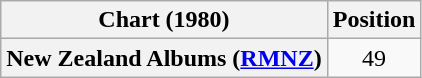<table class="wikitable sortable plainrowheaders" style="text-align:center">
<tr>
<th scope="col">Chart (1980)</th>
<th scope="col">Position</th>
</tr>
<tr>
<th scope="row">New Zealand Albums (<a href='#'>RMNZ</a>)</th>
<td>49</td>
</tr>
</table>
